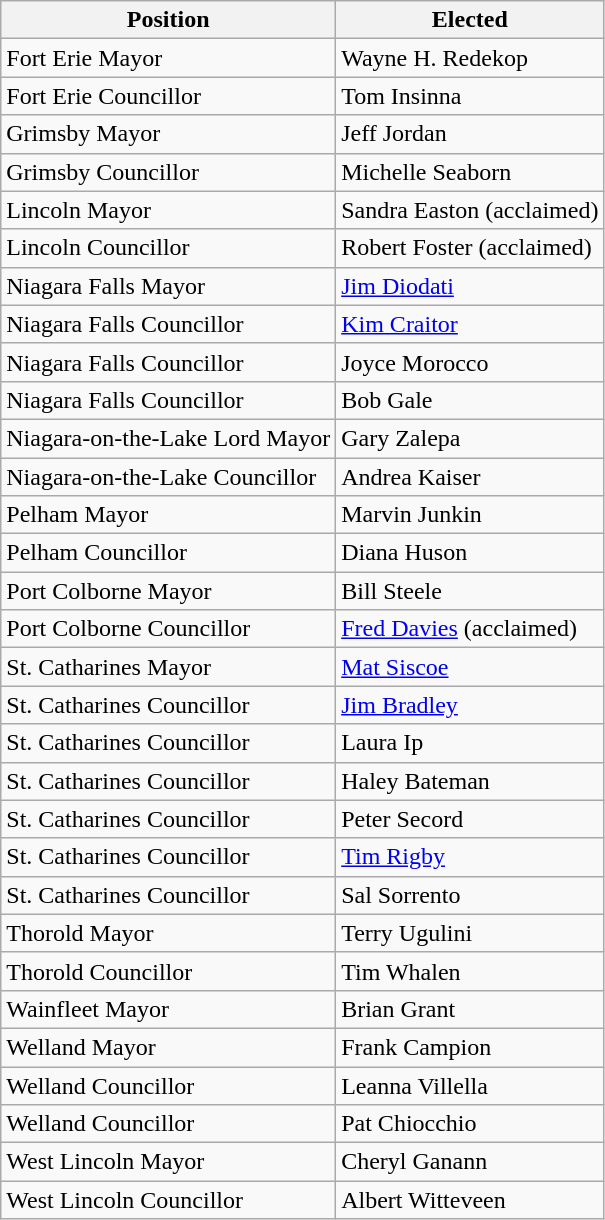<table class="wikitable">
<tr>
<th>Position</th>
<th>Elected</th>
</tr>
<tr>
<td>Fort Erie Mayor</td>
<td>Wayne H. Redekop</td>
</tr>
<tr>
<td>Fort Erie Councillor</td>
<td>Tom Insinna</td>
</tr>
<tr>
<td>Grimsby Mayor</td>
<td>Jeff Jordan</td>
</tr>
<tr>
<td>Grimsby Councillor</td>
<td>Michelle Seaborn</td>
</tr>
<tr>
<td>Lincoln Mayor</td>
<td>Sandra Easton (acclaimed)</td>
</tr>
<tr>
<td>Lincoln Councillor</td>
<td>Robert Foster (acclaimed)</td>
</tr>
<tr>
<td>Niagara Falls Mayor</td>
<td><a href='#'>Jim Diodati</a></td>
</tr>
<tr>
<td>Niagara Falls Councillor</td>
<td><a href='#'>Kim Craitor</a></td>
</tr>
<tr>
<td>Niagara Falls Councillor</td>
<td>Joyce Morocco</td>
</tr>
<tr>
<td>Niagara Falls Councillor</td>
<td>Bob Gale</td>
</tr>
<tr>
<td>Niagara-on-the-Lake Lord Mayor</td>
<td>Gary Zalepa</td>
</tr>
<tr>
<td>Niagara-on-the-Lake Councillor</td>
<td>Andrea Kaiser</td>
</tr>
<tr>
<td>Pelham Mayor</td>
<td>Marvin Junkin</td>
</tr>
<tr>
<td>Pelham Councillor</td>
<td>Diana Huson</td>
</tr>
<tr>
<td>Port Colborne Mayor</td>
<td>Bill Steele</td>
</tr>
<tr>
<td>Port Colborne Councillor</td>
<td><a href='#'>Fred Davies</a> (acclaimed)</td>
</tr>
<tr>
<td>St. Catharines Mayor</td>
<td><a href='#'>Mat Siscoe</a></td>
</tr>
<tr>
<td>St. Catharines Councillor</td>
<td><a href='#'>Jim Bradley</a></td>
</tr>
<tr>
<td>St. Catharines Councillor</td>
<td>Laura Ip</td>
</tr>
<tr>
<td>St. Catharines Councillor</td>
<td>Haley Bateman</td>
</tr>
<tr>
<td>St. Catharines Councillor</td>
<td>Peter Secord</td>
</tr>
<tr>
<td>St. Catharines Councillor</td>
<td><a href='#'>Tim Rigby</a></td>
</tr>
<tr>
<td>St. Catharines Councillor</td>
<td>Sal Sorrento</td>
</tr>
<tr>
<td>Thorold Mayor</td>
<td>Terry Ugulini</td>
</tr>
<tr>
<td>Thorold Councillor</td>
<td>Tim Whalen</td>
</tr>
<tr>
<td>Wainfleet Mayor</td>
<td>Brian Grant</td>
</tr>
<tr>
<td>Welland Mayor</td>
<td>Frank Campion</td>
</tr>
<tr>
<td>Welland Councillor</td>
<td>Leanna Villella</td>
</tr>
<tr>
<td>Welland Councillor</td>
<td>Pat Chiocchio</td>
</tr>
<tr>
<td>West Lincoln Mayor</td>
<td>Cheryl Ganann</td>
</tr>
<tr>
<td>West Lincoln Councillor</td>
<td>Albert Witteveen</td>
</tr>
</table>
